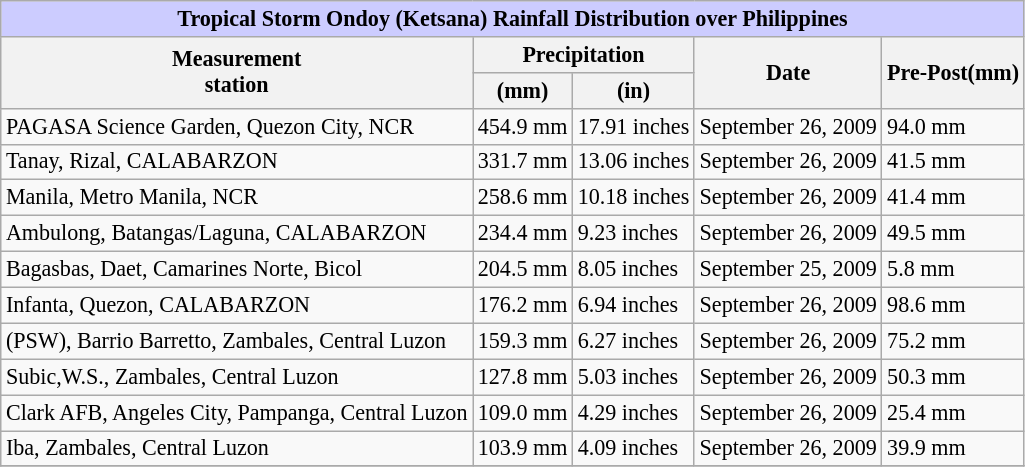<table class="wikitable" style="font-size: 92%;">
<tr>
<th colspan=5 style="background:#ccf;">Tropical Storm Ondoy (Ketsana) Rainfall Distribution over Philippines</th>
</tr>
<tr>
<th rowspan=2>Measurement<br>station</th>
<th colspan=2>Precipitation</th>
<th rowspan=2>Date</th>
<th rowspan=2>Pre-Post(mm)</th>
</tr>
<tr>
<th>(mm)</th>
<th>(in)</th>
</tr>
<tr>
<td>PAGASA Science Garden, Quezon City, NCR</td>
<td>454.9 mm</td>
<td>17.91 inches</td>
<td>September 26, 2009</td>
<td>94.0 mm</td>
</tr>
<tr>
<td>Tanay, Rizal, CALABARZON</td>
<td>331.7 mm</td>
<td>13.06 inches</td>
<td>September 26, 2009</td>
<td>41.5 mm</td>
</tr>
<tr>
<td>Manila, Metro Manila, NCR</td>
<td>258.6 mm</td>
<td>10.18 inches</td>
<td>September 26, 2009</td>
<td>41.4 mm</td>
</tr>
<tr>
<td>Ambulong, Batangas/Laguna, CALABARZON</td>
<td>234.4 mm</td>
<td>9.23 inches</td>
<td>September 26, 2009</td>
<td>49.5 mm</td>
</tr>
<tr>
<td>Bagasbas, Daet, Camarines Norte, Bicol</td>
<td>204.5 mm</td>
<td>8.05 inches</td>
<td>September 25, 2009</td>
<td>5.8 mm</td>
</tr>
<tr>
<td>Infanta, Quezon, CALABARZON</td>
<td>176.2 mm</td>
<td>6.94 inches</td>
<td>September 26, 2009</td>
<td>98.6 mm</td>
</tr>
<tr>
<td>(PSW), Barrio Barretto, Zambales, Central Luzon</td>
<td>159.3 mm</td>
<td>6.27 inches</td>
<td>September 26, 2009</td>
<td>75.2 mm</td>
</tr>
<tr>
<td>Subic,W.S., Zambales, Central Luzon</td>
<td>127.8 mm</td>
<td>5.03 inches</td>
<td>September 26, 2009</td>
<td>50.3 mm</td>
</tr>
<tr>
<td>Clark AFB, Angeles City, Pampanga, Central Luzon</td>
<td>109.0 mm</td>
<td>4.29 inches</td>
<td>September 26, 2009</td>
<td>25.4 mm</td>
</tr>
<tr>
<td>Iba, Zambales, Central Luzon</td>
<td>103.9 mm</td>
<td>4.09 inches</td>
<td>September 26, 2009</td>
<td>39.9 mm</td>
</tr>
<tr>
</tr>
</table>
